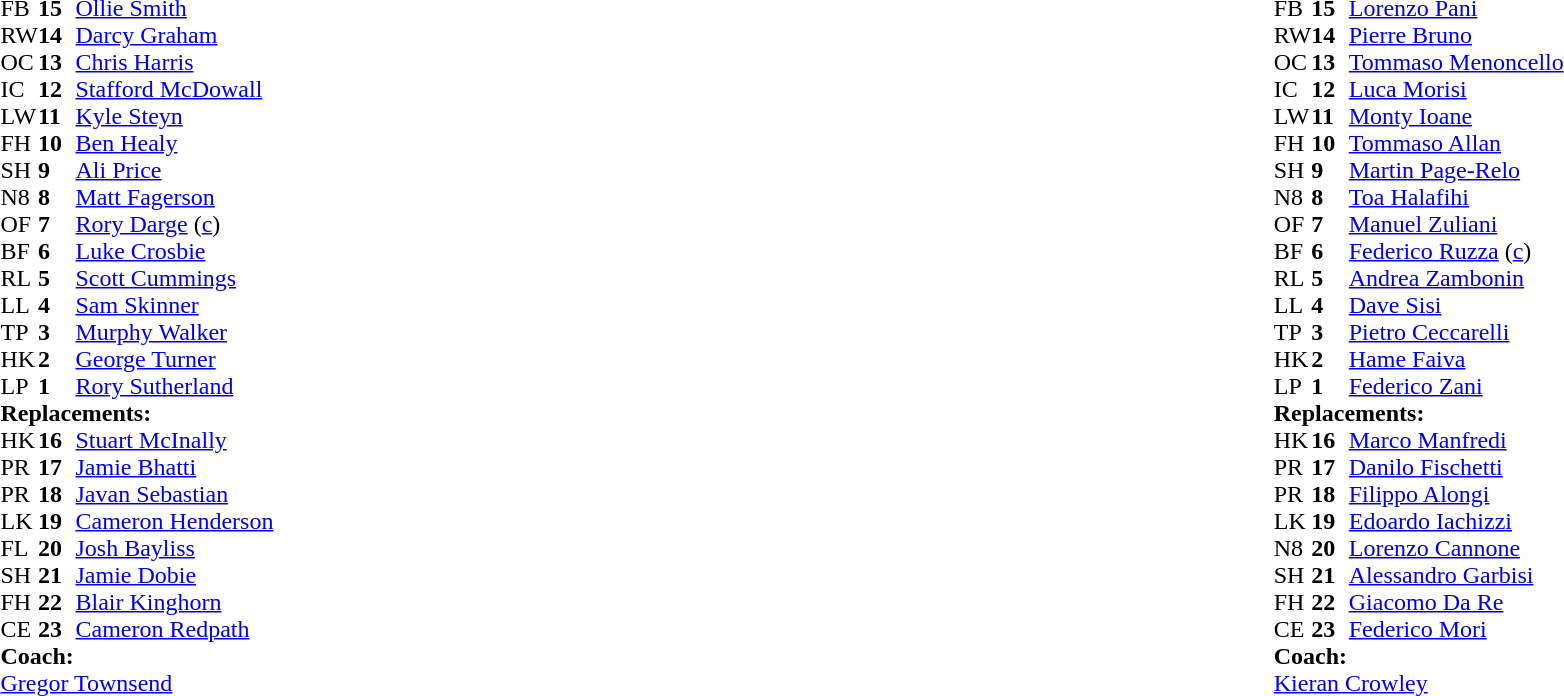<table style="width:100%">
<tr>
<td style="vertical-align:top; width:50%"><br><table cellspacing="0" cellpadding="0">
<tr>
<th width="25"></th>
<th width="25"></th>
</tr>
<tr>
<td>FB</td>
<td><strong>15</strong></td>
<td><a href='#'>Ollie Smith</a></td>
</tr>
<tr>
<td>RW</td>
<td><strong>14</strong></td>
<td><a href='#'>Darcy Graham</a></td>
<td></td>
<td></td>
</tr>
<tr>
<td>OC</td>
<td><strong>13</strong></td>
<td><a href='#'>Chris Harris</a></td>
<td></td>
<td></td>
</tr>
<tr>
<td>IC</td>
<td><strong>12</strong></td>
<td><a href='#'>Stafford McDowall</a></td>
</tr>
<tr>
<td>LW</td>
<td><strong>11</strong></td>
<td><a href='#'>Kyle Steyn</a></td>
</tr>
<tr>
<td>FH</td>
<td><strong>10</strong></td>
<td><a href='#'>Ben Healy</a></td>
</tr>
<tr>
<td>SH</td>
<td><strong>9</strong></td>
<td><a href='#'>Ali Price</a></td>
<td></td>
<td></td>
</tr>
<tr>
<td>N8</td>
<td><strong>8</strong></td>
<td><a href='#'>Matt Fagerson</a></td>
</tr>
<tr>
<td>OF</td>
<td><strong>7</strong></td>
<td><a href='#'>Rory Darge</a> (<a href='#'>c</a>)</td>
</tr>
<tr>
<td>BF</td>
<td><strong>6</strong></td>
<td><a href='#'>Luke Crosbie</a></td>
<td></td>
<td></td>
</tr>
<tr>
<td>RL</td>
<td><strong>5</strong></td>
<td><a href='#'>Scott Cummings</a></td>
<td></td>
<td></td>
</tr>
<tr>
<td>LL</td>
<td><strong>4</strong></td>
<td><a href='#'>Sam Skinner</a></td>
</tr>
<tr>
<td>TP</td>
<td><strong>3</strong></td>
<td><a href='#'>Murphy Walker</a></td>
<td></td>
<td></td>
</tr>
<tr>
<td>HK</td>
<td><strong>2</strong></td>
<td><a href='#'>George Turner</a></td>
<td></td>
<td></td>
</tr>
<tr>
<td>LP</td>
<td><strong>1</strong></td>
<td><a href='#'>Rory Sutherland</a></td>
<td></td>
<td></td>
</tr>
<tr>
<td colspan="3"><strong>Replacements:</strong></td>
</tr>
<tr>
<td>HK</td>
<td><strong>16</strong></td>
<td><a href='#'>Stuart McInally</a></td>
<td></td>
<td></td>
</tr>
<tr>
<td>PR</td>
<td><strong>17</strong></td>
<td><a href='#'>Jamie Bhatti</a></td>
<td></td>
<td></td>
</tr>
<tr>
<td>PR</td>
<td><strong>18</strong></td>
<td><a href='#'>Javan Sebastian</a></td>
<td></td>
<td></td>
</tr>
<tr>
<td>LK</td>
<td><strong>19</strong></td>
<td><a href='#'>Cameron Henderson</a></td>
<td></td>
<td></td>
</tr>
<tr>
<td>FL</td>
<td><strong>20</strong></td>
<td><a href='#'>Josh Bayliss</a></td>
<td></td>
<td></td>
</tr>
<tr>
<td>SH</td>
<td><strong>21</strong></td>
<td><a href='#'>Jamie Dobie</a></td>
<td></td>
<td></td>
</tr>
<tr>
<td>FH</td>
<td><strong>22</strong></td>
<td><a href='#'>Blair Kinghorn</a></td>
<td></td>
<td></td>
</tr>
<tr>
<td>CE</td>
<td><strong>23</strong></td>
<td><a href='#'>Cameron Redpath</a></td>
<td></td>
<td></td>
</tr>
<tr>
<td colspan="3"><strong>Coach:</strong></td>
</tr>
<tr>
<td colspan="3"> <a href='#'>Gregor Townsend</a></td>
</tr>
</table>
</td>
<td style="vertical-align:top"></td>
<td style="vertical-align:top;width:50%"><br><table cellspacing="0" cellpadding="0" style="margin:auto">
<tr>
<th width="25"></th>
<th width="25"></th>
</tr>
<tr>
<td>FB</td>
<td><strong>15</strong></td>
<td><a href='#'>Lorenzo Pani</a></td>
</tr>
<tr>
<td>RW</td>
<td><strong>14</strong></td>
<td><a href='#'>Pierre Bruno</a></td>
<td></td>
<td></td>
</tr>
<tr>
<td>OC</td>
<td><strong>13</strong></td>
<td><a href='#'>Tommaso Menoncello</a></td>
</tr>
<tr>
<td>IC</td>
<td><strong>12</strong></td>
<td><a href='#'>Luca Morisi</a></td>
<td></td>
<td></td>
</tr>
<tr>
<td>LW</td>
<td><strong>11</strong></td>
<td><a href='#'>Monty Ioane</a></td>
</tr>
<tr>
<td>FH</td>
<td><strong>10</strong></td>
<td><a href='#'>Tommaso Allan</a></td>
</tr>
<tr>
<td>SH</td>
<td><strong>9</strong></td>
<td><a href='#'>Martin Page-Relo</a></td>
<td></td>
<td></td>
</tr>
<tr>
<td>N8</td>
<td><strong>8</strong></td>
<td><a href='#'>Toa Halafihi</a></td>
</tr>
<tr>
<td>OF</td>
<td><strong>7</strong></td>
<td><a href='#'>Manuel Zuliani</a></td>
<td></td>
<td></td>
</tr>
<tr>
<td>BF</td>
<td><strong>6</strong></td>
<td><a href='#'>Federico Ruzza</a> (<a href='#'>c</a>)</td>
</tr>
<tr>
<td>RL</td>
<td><strong>5</strong></td>
<td><a href='#'>Andrea Zambonin</a></td>
</tr>
<tr>
<td>LL</td>
<td><strong>4</strong></td>
<td><a href='#'>Dave Sisi</a></td>
<td></td>
<td></td>
</tr>
<tr>
<td>TP</td>
<td><strong>3</strong></td>
<td><a href='#'>Pietro Ceccarelli</a></td>
<td></td>
<td></td>
</tr>
<tr>
<td>HK</td>
<td><strong>2</strong></td>
<td><a href='#'>Hame Faiva</a></td>
<td></td>
<td></td>
</tr>
<tr>
<td>LP</td>
<td><strong>1</strong></td>
<td><a href='#'>Federico Zani</a></td>
<td></td>
<td></td>
</tr>
<tr>
<td colspan="3"><strong>Replacements:</strong></td>
</tr>
<tr>
<td>HK</td>
<td><strong>16</strong></td>
<td><a href='#'>Marco Manfredi</a></td>
<td></td>
<td></td>
</tr>
<tr>
<td>PR</td>
<td><strong>17</strong></td>
<td><a href='#'>Danilo Fischetti</a></td>
<td></td>
<td></td>
</tr>
<tr>
<td>PR</td>
<td><strong>18</strong></td>
<td><a href='#'>Filippo Alongi</a></td>
<td></td>
<td></td>
</tr>
<tr>
<td>LK</td>
<td><strong>19</strong></td>
<td><a href='#'>Edoardo Iachizzi</a></td>
<td></td>
<td></td>
</tr>
<tr>
<td>N8</td>
<td><strong>20</strong></td>
<td><a href='#'>Lorenzo Cannone</a></td>
<td></td>
<td></td>
</tr>
<tr>
<td>SH</td>
<td><strong>21</strong></td>
<td><a href='#'>Alessandro Garbisi</a></td>
<td></td>
<td></td>
</tr>
<tr>
<td>FH</td>
<td><strong>22</strong></td>
<td><a href='#'>Giacomo Da Re</a></td>
<td></td>
<td></td>
</tr>
<tr>
<td>CE</td>
<td><strong>23</strong></td>
<td><a href='#'>Federico Mori</a></td>
<td></td>
<td></td>
</tr>
<tr>
<td colspan="3"><strong>Coach:</strong></td>
</tr>
<tr>
<td colspan="3"> <a href='#'>Kieran Crowley</a></td>
</tr>
</table>
</td>
</tr>
</table>
